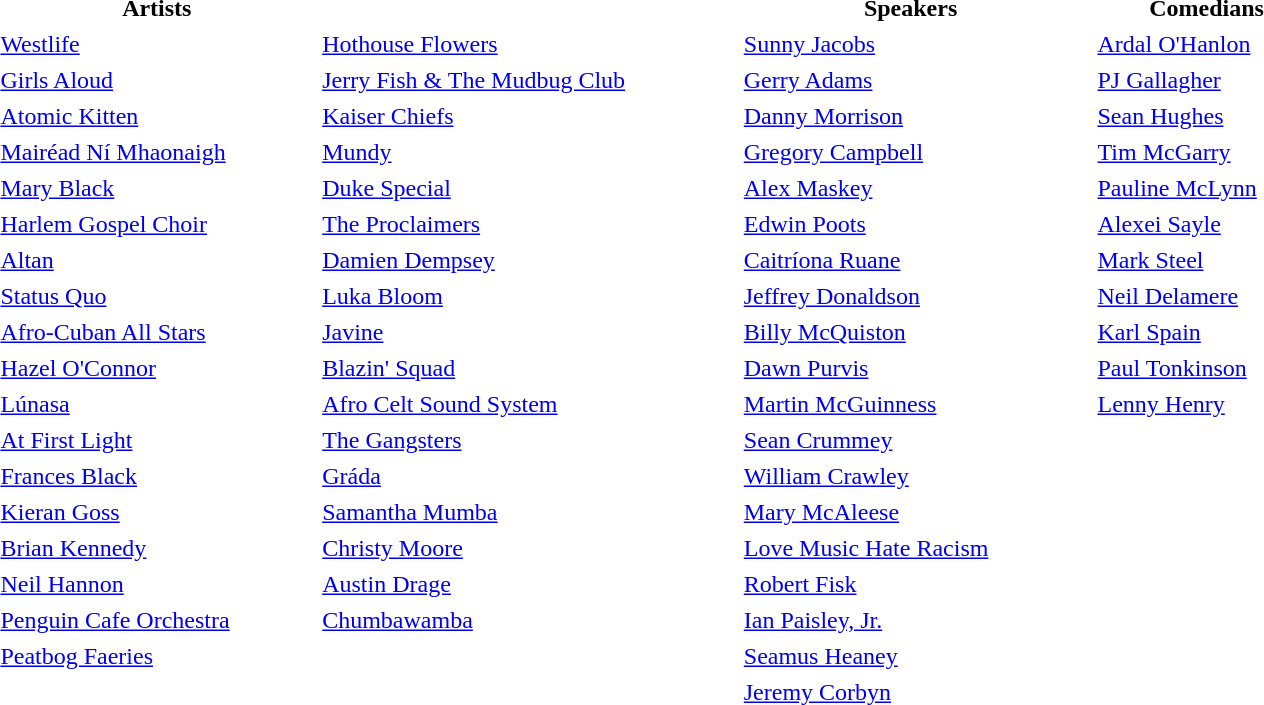<table border="0" cellpadding="2" width="70%" align="center">
<tr>
<th>Artists</th>
<th></th>
<th>Speakers</th>
<th></th>
<th>Comedians</th>
</tr>
<tr>
<td><a href='#'>Westlife</a></td>
<td><a href='#'>Hothouse Flowers</a></td>
<td><a href='#'>Sunny Jacobs</a></td>
<td></td>
<td><a href='#'>Ardal O'Hanlon</a></td>
</tr>
<tr>
<td><a href='#'>Girls Aloud</a></td>
<td><a href='#'>Jerry Fish & The Mudbug Club</a></td>
<td><a href='#'>Gerry Adams</a></td>
<td></td>
<td><a href='#'>PJ Gallagher</a></td>
</tr>
<tr>
<td><a href='#'>Atomic Kitten</a></td>
<td><a href='#'>Kaiser Chiefs</a></td>
<td><a href='#'>Danny Morrison</a></td>
<td></td>
<td><a href='#'>Sean Hughes</a></td>
</tr>
<tr>
<td><a href='#'>Mairéad Ní Mhaonaigh</a></td>
<td><a href='#'>Mundy</a></td>
<td><a href='#'>Gregory Campbell</a></td>
<td></td>
<td><a href='#'>Tim McGarry</a></td>
</tr>
<tr>
<td><a href='#'>Mary Black</a></td>
<td><a href='#'>Duke Special</a></td>
<td><a href='#'>Alex Maskey</a></td>
<td></td>
<td><a href='#'>Pauline McLynn</a></td>
</tr>
<tr>
<td><a href='#'>Harlem Gospel Choir</a></td>
<td><a href='#'>The Proclaimers</a></td>
<td><a href='#'>Edwin Poots</a></td>
<td></td>
<td><a href='#'>Alexei Sayle</a></td>
</tr>
<tr>
<td><a href='#'>Altan</a></td>
<td><a href='#'>Damien Dempsey</a></td>
<td><a href='#'>Caitríona Ruane</a></td>
<td></td>
<td><a href='#'>Mark Steel</a></td>
</tr>
<tr>
<td><a href='#'>Status Quo</a></td>
<td><a href='#'>Luka Bloom</a></td>
<td><a href='#'>Jeffrey Donaldson</a></td>
<td></td>
<td><a href='#'>Neil Delamere</a></td>
</tr>
<tr>
<td><a href='#'>Afro-Cuban All Stars</a></td>
<td><a href='#'>Javine</a></td>
<td><a href='#'>Billy McQuiston</a></td>
<td></td>
<td><a href='#'>Karl Spain</a></td>
</tr>
<tr>
<td><a href='#'>Hazel O'Connor</a></td>
<td><a href='#'>Blazin' Squad</a></td>
<td><a href='#'>Dawn Purvis</a></td>
<td></td>
<td><a href='#'>Paul Tonkinson</a></td>
</tr>
<tr>
<td><a href='#'>Lúnasa</a></td>
<td><a href='#'>Afro Celt Sound System</a></td>
<td><a href='#'>Martin McGuinness</a></td>
<td></td>
<td><a href='#'>Lenny Henry</a></td>
</tr>
<tr>
<td><a href='#'>At First Light</a></td>
<td><a href='#'>The Gangsters</a></td>
<td><a href='#'>Sean Crummey</a></td>
<td></td>
<td></td>
</tr>
<tr>
<td><a href='#'>Frances Black</a></td>
<td><a href='#'>Gráda</a></td>
<td><a href='#'>William Crawley</a></td>
<td></td>
<td></td>
</tr>
<tr>
<td><a href='#'>Kieran Goss</a></td>
<td><a href='#'>Samantha Mumba</a></td>
<td><a href='#'>Mary McAleese</a></td>
<td></td>
<td></td>
</tr>
<tr>
<td><a href='#'>Brian Kennedy</a></td>
<td><a href='#'>Christy Moore</a></td>
<td><a href='#'>Love Music Hate Racism</a></td>
<td></td>
<td></td>
</tr>
<tr>
<td><a href='#'>Neil Hannon</a></td>
<td><a href='#'>Austin Drage</a></td>
<td><a href='#'>Robert Fisk</a></td>
<td></td>
<td></td>
</tr>
<tr>
<td><a href='#'>Penguin Cafe Orchestra</a></td>
<td><a href='#'>Chumbawamba</a></td>
<td><a href='#'>Ian Paisley, Jr.</a></td>
<td></td>
<td></td>
</tr>
<tr>
<td><a href='#'>Peatbog Faeries</a></td>
<td></td>
<td><a href='#'>Seamus Heaney</a></td>
<td></td>
<td></td>
</tr>
<tr>
<td></td>
<td></td>
<td><a href='#'>Jeremy Corbyn</a></td>
<td></td>
<td></td>
</tr>
</table>
